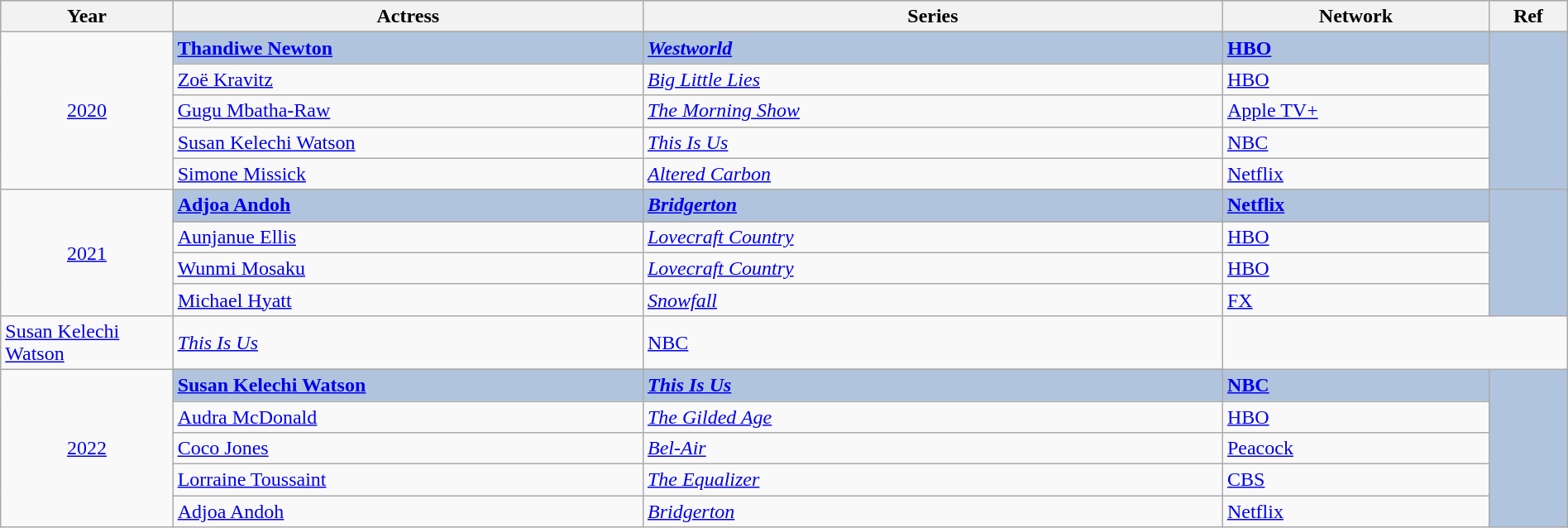<table class="wikitable" style="width:100%;">
<tr style="background:#bebebe;">
<th style="width:11%;">Year</th>
<th style="width:30%;">Actress</th>
<th style="width:37%;">Series</th>
<th style="width:17%;">Network</th>
<th style="width:5%;">Ref</th>
</tr>
<tr>
<td rowspan="6" align="center"><a href='#'>2020</a></td>
</tr>
<tr style="background:#B0C4DE">
<td><strong><a href='#'>Thandiwe Newton</a></strong></td>
<td><strong><em><a href='#'>Westworld</a></em></strong></td>
<td><strong><a href='#'>HBO</a></strong></td>
<td rowspan="6" align="center"></td>
</tr>
<tr>
<td><a href='#'>Zoë Kravitz</a></td>
<td><em><a href='#'>Big Little Lies</a></em></td>
<td><a href='#'>HBO</a></td>
</tr>
<tr>
<td><a href='#'>Gugu Mbatha-Raw</a></td>
<td><em><a href='#'>The Morning Show</a></em></td>
<td><a href='#'>Apple TV+</a></td>
</tr>
<tr>
<td><a href='#'>Susan Kelechi Watson</a></td>
<td><em><a href='#'>This Is Us</a></em></td>
<td><a href='#'>NBC</a></td>
</tr>
<tr>
<td><a href='#'>Simone Missick</a></td>
<td><em><a href='#'>Altered Carbon</a></em></td>
<td><a href='#'>Netflix</a></td>
</tr>
<tr>
<td rowspan="6" align="center"><a href='#'>2021</a></td>
</tr>
<tr style="background:#B0C4DE">
<td><strong><a href='#'>Adjoa Andoh</a></strong></td>
<td><strong><em><a href='#'>Bridgerton</a></em></strong></td>
<td><strong><a href='#'>Netflix</a></strong></td>
<td rowspan="5" align="center"></td>
</tr>
<tr>
</tr>
<tr>
<td><a href='#'>Aunjanue Ellis</a></td>
<td><em><a href='#'>Lovecraft Country</a></em></td>
<td><a href='#'>HBO</a></td>
</tr>
<tr>
<td><a href='#'>Wunmi Mosaku</a></td>
<td><em><a href='#'>Lovecraft Country</a></em></td>
<td><a href='#'>HBO</a></td>
</tr>
<tr>
<td><a href='#'>Michael Hyatt</a></td>
<td><em><a href='#'>Snowfall</a></em></td>
<td><a href='#'>FX</a></td>
</tr>
<tr>
<td><a href='#'>Susan Kelechi Watson</a></td>
<td><em><a href='#'>This Is Us</a></em></td>
<td><a href='#'>NBC</a></td>
</tr>
<tr>
<td rowspan="7" align="center"><a href='#'>2022</a></td>
</tr>
<tr style="background:#B0C4DE">
<td><strong><a href='#'>Susan Kelechi Watson</a></strong></td>
<td><strong><em><a href='#'>This Is Us</a></em></strong></td>
<td><strong><a href='#'>NBC</a></strong></td>
<td rowspan="6" align="center"></td>
</tr>
<tr>
<td><a href='#'>Audra McDonald</a></td>
<td><em><a href='#'>The Gilded Age</a></em></td>
<td><a href='#'>HBO</a></td>
</tr>
<tr>
<td><a href='#'>Coco Jones</a></td>
<td><em><a href='#'>Bel-Air</a></em></td>
<td><a href='#'>Peacock</a></td>
</tr>
<tr>
<td><a href='#'>Lorraine Toussaint</a></td>
<td><em><a href='#'>The Equalizer</a></em></td>
<td><a href='#'>CBS</a></td>
</tr>
<tr>
<td><a href='#'>Adjoa Andoh</a></td>
<td><em><a href='#'>Bridgerton</a></em></td>
<td><a href='#'>Netflix</a></td>
</tr>
</table>
